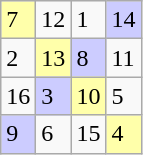<table class="wikitable" style="float: left; margin-left: 1em;">
<tr>
<td style="background-color: #ffffaa">7</td>
<td>12</td>
<td>1</td>
<td style="background-color: #ccccff">14</td>
</tr>
<tr>
<td>2</td>
<td style="background-color: #ffffaa">13</td>
<td style="background-color: #ccccff">8</td>
<td>11</td>
</tr>
<tr>
<td>16</td>
<td style="background-color: #ccccff">3</td>
<td style="background-color: #ffffaa">10</td>
<td>5</td>
</tr>
<tr>
<td style="background-color: #ccccff">9</td>
<td>6</td>
<td>15</td>
<td style="background-color: #ffffaa">4</td>
</tr>
</table>
